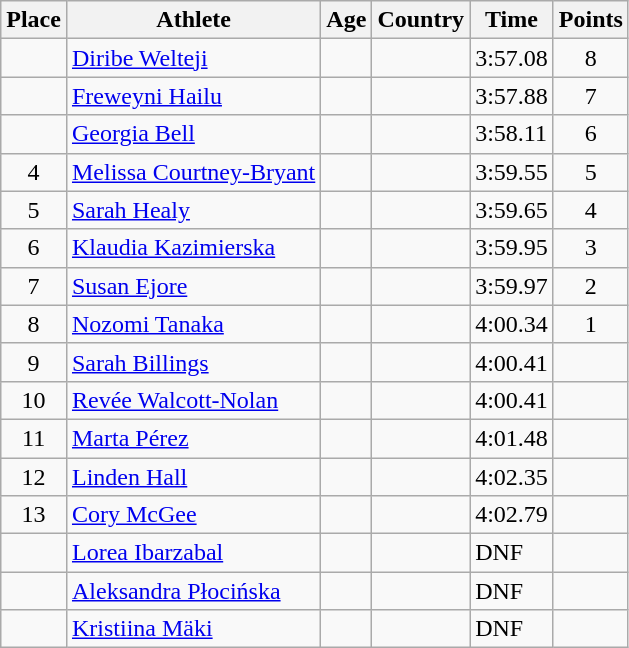<table class="wikitable mw-datatable sortable">
<tr>
<th>Place</th>
<th>Athlete</th>
<th>Age</th>
<th>Country</th>
<th>Time</th>
<th>Points</th>
</tr>
<tr>
<td align=center></td>
<td><a href='#'>Diribe Welteji</a></td>
<td></td>
<td></td>
<td>3:57.08</td>
<td align=center>8</td>
</tr>
<tr>
<td align=center></td>
<td><a href='#'>Freweyni Hailu</a></td>
<td></td>
<td></td>
<td>3:57.88</td>
<td align=center>7</td>
</tr>
<tr>
<td align=center></td>
<td><a href='#'>Georgia Bell</a></td>
<td></td>
<td></td>
<td>3:58.11</td>
<td align=center>6</td>
</tr>
<tr>
<td align=center>4</td>
<td><a href='#'>Melissa Courtney-Bryant</a></td>
<td></td>
<td></td>
<td>3:59.55</td>
<td align=center>5</td>
</tr>
<tr>
<td align=center>5</td>
<td><a href='#'>Sarah Healy</a></td>
<td></td>
<td></td>
<td>3:59.65</td>
<td align=center>4</td>
</tr>
<tr>
<td align=center>6</td>
<td><a href='#'>Klaudia Kazimierska</a></td>
<td></td>
<td></td>
<td>3:59.95</td>
<td align=center>3</td>
</tr>
<tr>
<td align=center>7</td>
<td><a href='#'>Susan Ejore</a></td>
<td></td>
<td></td>
<td>3:59.97</td>
<td align=center>2</td>
</tr>
<tr>
<td align=center>8</td>
<td><a href='#'>Nozomi Tanaka</a></td>
<td></td>
<td></td>
<td>4:00.34</td>
<td align=center>1</td>
</tr>
<tr>
<td align=center>9</td>
<td><a href='#'>Sarah Billings</a></td>
<td></td>
<td></td>
<td>4:00.41</td>
<td align=center></td>
</tr>
<tr>
<td align=center>10</td>
<td><a href='#'>Revée Walcott-Nolan</a></td>
<td></td>
<td></td>
<td>4:00.41</td>
<td align=center></td>
</tr>
<tr>
<td align=center>11</td>
<td><a href='#'>Marta Pérez</a></td>
<td></td>
<td></td>
<td>4:01.48</td>
<td align=center></td>
</tr>
<tr>
<td align=center>12</td>
<td><a href='#'>Linden Hall</a></td>
<td></td>
<td></td>
<td>4:02.35</td>
<td align=center></td>
</tr>
<tr>
<td align=center>13</td>
<td><a href='#'>Cory McGee</a></td>
<td></td>
<td></td>
<td>4:02.79</td>
<td align=center></td>
</tr>
<tr>
<td align=center></td>
<td><a href='#'>Lorea Ibarzabal</a></td>
<td></td>
<td></td>
<td>DNF</td>
<td align=center></td>
</tr>
<tr>
<td align=center></td>
<td><a href='#'>Aleksandra Płocińska</a></td>
<td></td>
<td></td>
<td>DNF</td>
<td align=center></td>
</tr>
<tr>
<td align=center></td>
<td><a href='#'>Kristiina Mäki</a></td>
<td></td>
<td></td>
<td>DNF</td>
<td align=center></td>
</tr>
</table>
